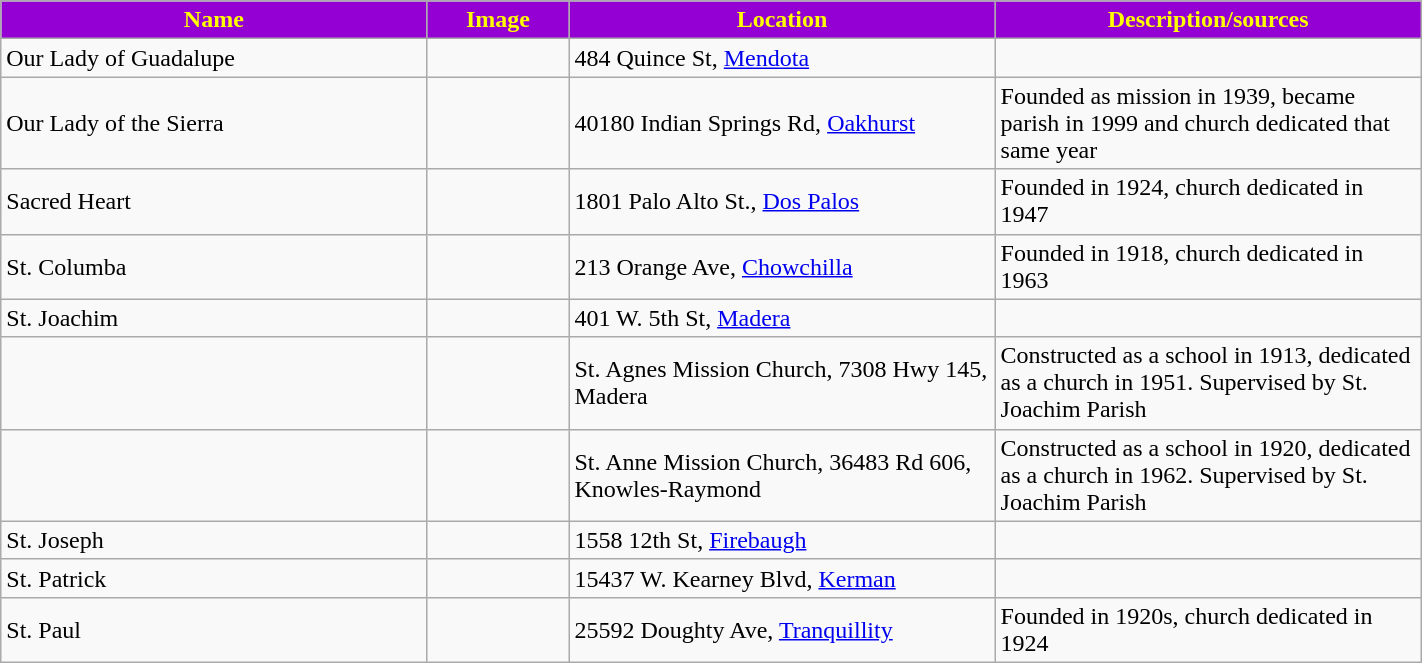<table class="wikitable sortable" style="width:75%">
<tr>
<th style="background:darkviolet; color:yellow;" width="30%"><strong>Name</strong></th>
<th style="background:darkviolet; color:yellow;" width="10%"><strong>Image</strong></th>
<th style="background:darkviolet; color:yellow;" width="30%"><strong>Location</strong></th>
<th style="background:darkviolet; color:yellow;" width="30%"><strong>Description/sources</strong></th>
</tr>
<tr>
<td>Our Lady of Guadalupe</td>
<td></td>
<td>484 Quince St, <a href='#'>Mendota</a></td>
<td></td>
</tr>
<tr>
<td>Our Lady of the Sierra</td>
<td></td>
<td>40180 Indian Springs Rd, <a href='#'>Oakhurst</a></td>
<td>Founded as mission in 1939, became parish in 1999 and church dedicated that same year</td>
</tr>
<tr>
<td>Sacred Heart</td>
<td></td>
<td>1801 Palo Alto St., <a href='#'>Dos Palos</a></td>
<td>Founded in 1924, church dedicated in 1947</td>
</tr>
<tr>
<td>St. Columba</td>
<td></td>
<td>213 Orange Ave, <a href='#'>Chowchilla</a></td>
<td>Founded in 1918, church dedicated in 1963</td>
</tr>
<tr>
<td>St. Joachim</td>
<td></td>
<td>401 W. 5th St, <a href='#'>Madera</a></td>
<td></td>
</tr>
<tr>
<td></td>
<td></td>
<td>St. Agnes Mission Church, 7308 Hwy 145, Madera</td>
<td>Constructed as a school in 1913, dedicated as a church in 1951. Supervised by St. Joachim Parish</td>
</tr>
<tr>
<td></td>
<td></td>
<td>St. Anne Mission Church, 36483 Rd 606,<br>Knowles-Raymond</td>
<td>Constructed as a school in 1920, dedicated as a church in 1962. Supervised by St. Joachim Parish</td>
</tr>
<tr>
<td>St. Joseph</td>
<td></td>
<td>1558 12th St, <a href='#'>Firebaugh</a></td>
<td></td>
</tr>
<tr>
<td>St. Patrick</td>
<td></td>
<td>15437 W. Kearney Blvd, <a href='#'>Kerman</a></td>
<td></td>
</tr>
<tr>
<td>St. Paul</td>
<td></td>
<td>25592 Doughty Ave, <a href='#'>Tranquillity</a></td>
<td>Founded in 1920s, church dedicated in 1924</td>
</tr>
</table>
